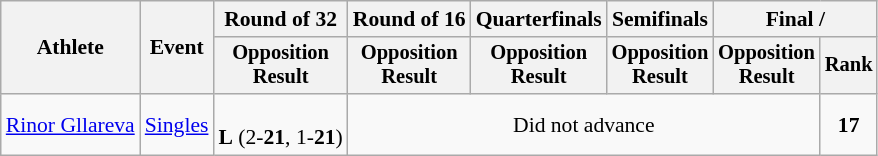<table class=wikitable style="font-size:90%; text-align:center">
<tr>
<th rowspan=2>Athlete</th>
<th rowspan=2>Event</th>
<th>Round of 32</th>
<th>Round of 16</th>
<th>Quarterfinals</th>
<th>Semifinals</th>
<th colspan=2>Final / </th>
</tr>
<tr style=font-size:95%>
<th>Opposition<br>Result</th>
<th>Opposition<br>Result</th>
<th>Opposition<br>Result</th>
<th>Opposition<br>Result</th>
<th>Opposition<br>Result</th>
<th>Rank</th>
</tr>
<tr align=center>
<td align=left><a href='#'>Rinor Gllareva</a></td>
<td align=left><a href='#'>Singles</a></td>
<td><br><strong>L</strong> (2-<strong>21</strong>, 1-<strong>21</strong>)</td>
<td colspan=4>Did not advance</td>
<td><strong>17</strong></td>
</tr>
</table>
